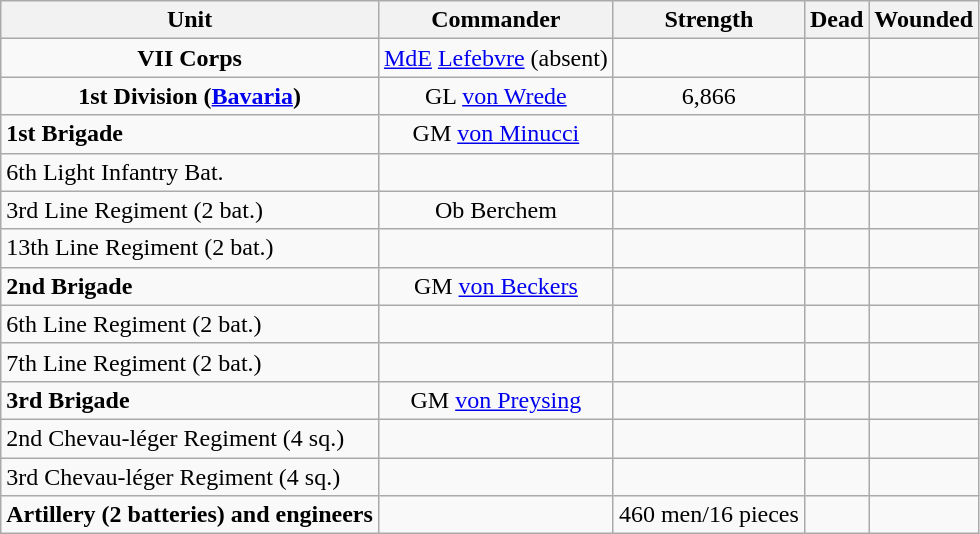<table class="wikitable">
<tr>
<th>Unit</th>
<th>Commander</th>
<th>Strength</th>
<th>Dead</th>
<th>Wounded</th>
</tr>
<tr>
<th style="background:#f9f9f9;">VII Corps</th>
<td style="text-align:center;"><a href='#'>MdE</a> <a href='#'>Lefebvre</a> (absent)</td>
<td style="text-align:center;"></td>
<td style="text-align:center;"></td>
<td style="text-align:center;"></td>
</tr>
<tr>
<th style="background:#f9f9f9;">1st Division (<a href='#'>Bavaria</a>)</th>
<td style="text-align:center;">GL <a href='#'>von Wrede</a></td>
<td style="text-align:center;">6,866</td>
<td style="text-align:center;"></td>
<td style="text-align:center;"></td>
</tr>
<tr>
<td><strong>1st Brigade</strong></td>
<td style="text-align:center;">GM <a href='#'>von Minucci</a></td>
<td style="text-align:center;"></td>
<td style="text-align:center;"></td>
<td style="text-align:center;"></td>
</tr>
<tr>
<td>6th Light Infantry Bat.</td>
<td style="text-align:center;"></td>
<td style="text-align:center;"></td>
<td style="text-align:center;"></td>
<td style="text-align:center;"></td>
</tr>
<tr>
<td>3rd Line Regiment (2 bat.)</td>
<td style="text-align:center;">Ob Berchem</td>
<td style="text-align:center;"></td>
<td style="text-align:center;"></td>
<td style="text-align:center;"></td>
</tr>
<tr>
<td>13th Line Regiment (2 bat.)</td>
<td style="text-align:center;"></td>
<td style="text-align:center;"></td>
<td style="text-align:center;"></td>
<td style="text-align:center;"></td>
</tr>
<tr>
<td><strong>2nd Brigade</strong></td>
<td style="text-align:center;">GM <a href='#'>von Beckers</a></td>
<td style="text-align:center;"></td>
<td style="text-align:center;"></td>
<td style="text-align:center;"></td>
</tr>
<tr>
<td>6th Line Regiment (2 bat.)</td>
<td style="text-align:center;"></td>
<td style="text-align:center;"></td>
<td style="text-align:center;"></td>
<td style="text-align:center;"></td>
</tr>
<tr>
<td>7th Line Regiment (2 bat.)</td>
<td style="text-align:center;"></td>
<td style="text-align:center;"></td>
<td style="text-align:center;"></td>
<td style="text-align:center;"></td>
</tr>
<tr>
<td><strong>3rd Brigade</strong></td>
<td style="text-align:center;">GM <a href='#'>von Preysing</a></td>
<td style="text-align:center;"></td>
<td style="text-align:center;"></td>
<td style="text-align:center;"></td>
</tr>
<tr>
<td>2nd Chevau-léger Regiment (4 sq.)</td>
<td style="text-align:center;"></td>
<td style="text-align:center;"></td>
<td style="text-align:center;"></td>
<td style="text-align:center;"></td>
</tr>
<tr>
<td>3rd Chevau-léger Regiment (4 sq.)</td>
<td style="text-align:center;"></td>
<td style="text-align:center;"></td>
<td style="text-align:center;"></td>
<td style="text-align:center;"></td>
</tr>
<tr>
<td><strong>Artillery (2 batteries) and engineers</strong></td>
<td style="text-align:center;"></td>
<td style="text-align:center;">460 men/16 pieces</td>
<td style="text-align:center;"></td>
<td style="text-align:center;"></td>
</tr>
</table>
